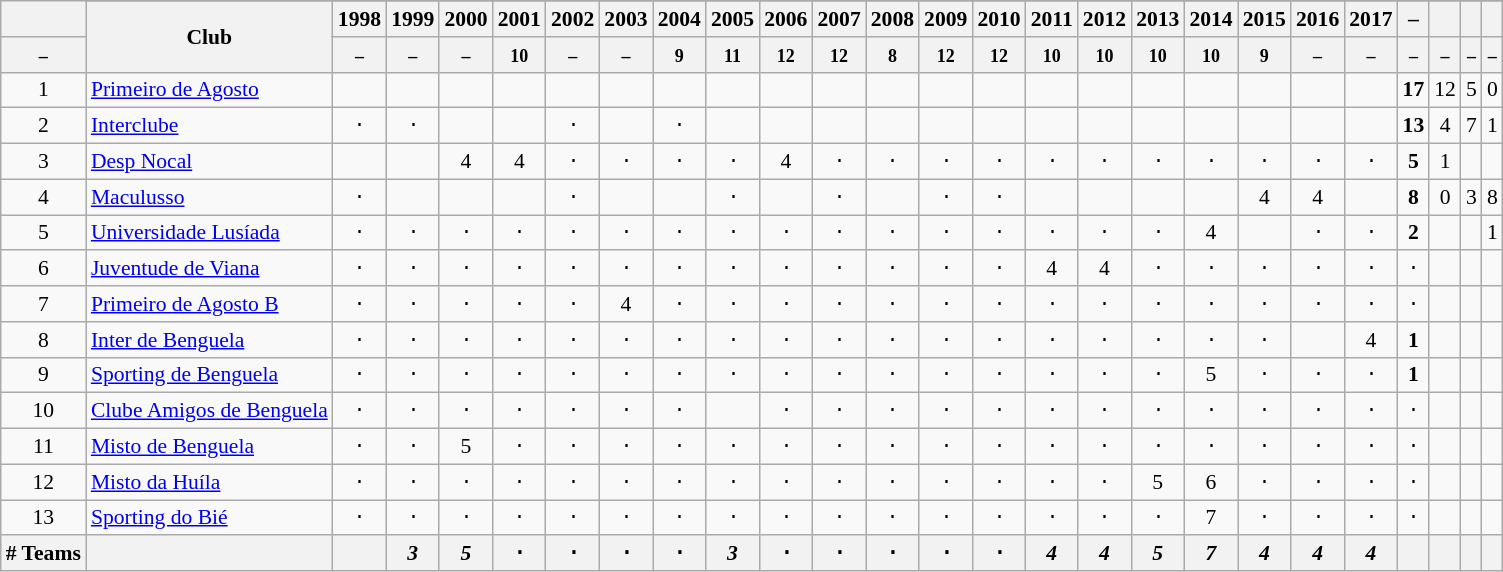<table class="wikitable plainrowheaders sortable" style="text-align:center; font-size:90%">
<tr>
<th scope="col" rowspan="3"></th>
</tr>
<tr>
<th scope="col" rowspan="3">Club</th>
</tr>
<tr>
<th>1998</th>
<th>1999</th>
<th>2000</th>
<th>2001</th>
<th>2002</th>
<th>2003</th>
<th>2004</th>
<th>2005</th>
<th>2006</th>
<th>2007</th>
<th>2008</th>
<th>2009</th>
<th>2010</th>
<th>2011</th>
<th>2012</th>
<th>2013</th>
<th>2014</th>
<th>2015</th>
<th>2016</th>
<th>2017</th>
<th>–</th>
<th></th>
<th></th>
<th></th>
</tr>
<tr>
<th scope="col"><small>–</small></th>
<th scope="col"><small>–</small></th>
<th scope="col"><small>–</small></th>
<th scope="col"><small>–</small></th>
<th scope="col"><small>10</small></th>
<th scope="col"><small>–</small></th>
<th scope="col"><small>–</small></th>
<th scope="col"><small>9</small></th>
<th scope="col"><small>11</small></th>
<th scope="col"><small>12</small></th>
<th scope="col"><small>12</small></th>
<th scope="col"><small>8</small></th>
<th scope="col"><small>12</small></th>
<th scope="col"><small>12</small></th>
<th scope="col"><small>10</small></th>
<th scope="col"><small>10</small></th>
<th scope="col"><small>10</small></th>
<th scope="col"><small>10</small></th>
<th scope="col"><small>9</small></th>
<th scope="col"><small>–</small></th>
<th scope="col"><small>–</small></th>
<th scope="col"><small>–</small></th>
<th scope="col"><small>–</small></th>
<th scope="col"><small>–</small></th>
<th scope="col"><small>–</small></th>
</tr>
<tr>
<td>1</td>
<td align=left><a href='#'>Primeiro de Agosto</a></td>
<td></td>
<td></td>
<td></td>
<td></td>
<td></td>
<td></td>
<td></td>
<td></td>
<td></td>
<td></td>
<td></td>
<td></td>
<td></td>
<td></td>
<td></td>
<td></td>
<td></td>
<td></td>
<td></td>
<td></td>
<td><strong>17</strong></td>
<td align="center">12</td>
<td align="center">5</td>
<td align="center">0</td>
</tr>
<tr>
<td>2</td>
<td align=left><a href='#'>Interclube</a></td>
<td>⋅</td>
<td>⋅</td>
<td></td>
<td></td>
<td>⋅</td>
<td></td>
<td>⋅</td>
<td></td>
<td></td>
<td></td>
<td></td>
<td></td>
<td></td>
<td></td>
<td></td>
<td></td>
<td></td>
<td></td>
<td></td>
<td></td>
<td><strong>13</strong></td>
<td align="center">4</td>
<td align="center">7</td>
<td align="center">1</td>
</tr>
<tr>
<td>3</td>
<td align=left><a href='#'>Desp Nocal</a></td>
<td></td>
<td></td>
<td>4</td>
<td>4</td>
<td>⋅</td>
<td>⋅</td>
<td>⋅</td>
<td>⋅</td>
<td>4</td>
<td>⋅</td>
<td>⋅</td>
<td>⋅</td>
<td>⋅</td>
<td>⋅</td>
<td>⋅</td>
<td>⋅</td>
<td>⋅</td>
<td>⋅</td>
<td>⋅</td>
<td>⋅</td>
<td><strong>5</strong></td>
<td align="center">1</td>
<td align="center"></td>
<td align="center"></td>
</tr>
<tr>
<td>4</td>
<td align=left><a href='#'>Maculusso</a></td>
<td>⋅</td>
<td></td>
<td></td>
<td></td>
<td>⋅</td>
<td></td>
<td></td>
<td>⋅</td>
<td></td>
<td>⋅</td>
<td></td>
<td>⋅</td>
<td>⋅</td>
<td></td>
<td></td>
<td></td>
<td></td>
<td>4</td>
<td>4</td>
<td></td>
<td><strong>8</strong></td>
<td align="center">0</td>
<td align="center">3</td>
<td align="center">8</td>
</tr>
<tr>
<td>5</td>
<td align=left><a href='#'>Universidade Lusíada</a></td>
<td>⋅</td>
<td>⋅</td>
<td>⋅</td>
<td>⋅</td>
<td>⋅</td>
<td>⋅</td>
<td>⋅</td>
<td>⋅</td>
<td>⋅</td>
<td>⋅</td>
<td>⋅</td>
<td>⋅</td>
<td>⋅</td>
<td>⋅</td>
<td>⋅</td>
<td>⋅</td>
<td align="center">4</td>
<td></td>
<td>⋅</td>
<td>⋅</td>
<td><strong>2</strong></td>
<td align="center"></td>
<td align="center"></td>
<td align="center">1</td>
</tr>
<tr>
<td>6</td>
<td align=left><a href='#'>Juventude de Viana</a></td>
<td>⋅</td>
<td>⋅</td>
<td>⋅</td>
<td>⋅</td>
<td>⋅</td>
<td>⋅</td>
<td>⋅</td>
<td>⋅</td>
<td>⋅</td>
<td>⋅</td>
<td>⋅</td>
<td>⋅</td>
<td>⋅</td>
<td>4</td>
<td>4</td>
<td>⋅</td>
<td>⋅</td>
<td>⋅</td>
<td>⋅</td>
<td>⋅</td>
<td>⋅</td>
<td align="center"></td>
<td align="center"></td>
<td align="center"></td>
</tr>
<tr>
<td>7</td>
<td align=left><a href='#'>Primeiro de Agosto B</a></td>
<td>⋅</td>
<td>⋅</td>
<td>⋅</td>
<td>⋅</td>
<td>⋅</td>
<td align="center">4</td>
<td>⋅</td>
<td>⋅</td>
<td>⋅</td>
<td>⋅</td>
<td>⋅</td>
<td>⋅</td>
<td>⋅</td>
<td>⋅</td>
<td>⋅</td>
<td>⋅</td>
<td>⋅</td>
<td>⋅</td>
<td>⋅</td>
<td>⋅</td>
<td>⋅</td>
<td align="center"></td>
<td align="center"></td>
<td align="center"></td>
</tr>
<tr>
<td>8</td>
<td align=left><a href='#'>Inter de Benguela</a></td>
<td>⋅</td>
<td>⋅</td>
<td>⋅</td>
<td>⋅</td>
<td>⋅</td>
<td>⋅</td>
<td>⋅</td>
<td>⋅</td>
<td>⋅</td>
<td>⋅</td>
<td>⋅</td>
<td>⋅</td>
<td>⋅</td>
<td>⋅</td>
<td>⋅</td>
<td>⋅</td>
<td>⋅</td>
<td>⋅</td>
<td></td>
<td>4</td>
<td><strong>1</strong></td>
<td align="center"></td>
<td align="center"></td>
<td align="center"></td>
</tr>
<tr>
<td>9</td>
<td align=left><a href='#'>Sporting de Benguela</a></td>
<td>⋅</td>
<td>⋅</td>
<td>⋅</td>
<td>⋅</td>
<td>⋅</td>
<td>⋅</td>
<td>⋅</td>
<td>⋅</td>
<td>⋅</td>
<td>⋅</td>
<td>⋅</td>
<td>⋅</td>
<td>⋅</td>
<td>⋅</td>
<td>⋅</td>
<td>⋅</td>
<td>5</td>
<td>⋅</td>
<td>⋅</td>
<td>⋅</td>
<td><strong>1</strong></td>
<td align="center"></td>
<td align="center"></td>
<td align="center"></td>
</tr>
<tr>
<td>10</td>
<td align=left><a href='#'>Clube Amigos de Benguela</a></td>
<td>⋅</td>
<td>⋅</td>
<td>⋅</td>
<td>⋅</td>
<td>⋅</td>
<td>⋅</td>
<td>⋅</td>
<td></td>
<td>⋅</td>
<td>⋅</td>
<td>⋅</td>
<td>⋅</td>
<td>⋅</td>
<td>⋅</td>
<td>⋅</td>
<td>⋅</td>
<td>⋅</td>
<td>⋅</td>
<td>⋅</td>
<td>⋅</td>
<td>⋅</td>
<td align="center"></td>
<td align="center"></td>
<td align="center"></td>
</tr>
<tr>
<td>11</td>
<td align=left><a href='#'>Misto de Benguela</a></td>
<td>⋅</td>
<td>⋅</td>
<td>5</td>
<td>⋅</td>
<td>⋅</td>
<td>⋅</td>
<td>⋅</td>
<td>⋅</td>
<td>⋅</td>
<td>⋅</td>
<td>⋅</td>
<td>⋅</td>
<td>⋅</td>
<td>⋅</td>
<td>⋅</td>
<td>⋅</td>
<td>⋅</td>
<td>⋅</td>
<td>⋅</td>
<td>⋅</td>
<td>⋅</td>
<td align="center"></td>
<td align="center"></td>
<td align="center"></td>
</tr>
<tr>
<td>12</td>
<td align=left><a href='#'>Misto da Huíla</a></td>
<td>⋅</td>
<td>⋅</td>
<td>⋅</td>
<td>⋅</td>
<td>⋅</td>
<td>⋅</td>
<td>⋅</td>
<td>⋅</td>
<td>⋅</td>
<td>⋅</td>
<td>⋅</td>
<td>⋅</td>
<td>⋅</td>
<td>⋅</td>
<td>⋅</td>
<td>5</td>
<td>6</td>
<td>⋅</td>
<td>⋅</td>
<td>⋅</td>
<td>⋅</td>
<td align="center"></td>
<td align="center"></td>
<td align="center"></td>
</tr>
<tr>
<td>13</td>
<td align=left><a href='#'>Sporting do Bié</a></td>
<td>⋅</td>
<td>⋅</td>
<td>⋅</td>
<td>⋅</td>
<td>⋅</td>
<td>⋅</td>
<td>⋅</td>
<td>⋅</td>
<td>⋅</td>
<td>⋅</td>
<td>⋅</td>
<td>⋅</td>
<td>⋅</td>
<td>⋅</td>
<td>⋅</td>
<td>⋅</td>
<td>7</td>
<td>⋅</td>
<td>⋅</td>
<td>⋅</td>
<td>⋅</td>
<td align="center"></td>
<td align="center"></td>
<td align="center"></td>
</tr>
<tr>
<th># Teams</th>
<th></th>
<th></th>
<th><strong><em>3</em></strong></th>
<th><strong><em>5</em></strong></th>
<th>⋅</th>
<th>⋅</th>
<th>⋅</th>
<th>⋅</th>
<th><strong><em>3</em></strong></th>
<th>⋅</th>
<th>⋅</th>
<th>⋅</th>
<th>⋅</th>
<th>⋅</th>
<th><strong><em>4</em></strong></th>
<th><strong><em>4</em></strong></th>
<th><strong><em>5</em></strong></th>
<th><strong><em>7</em></strong></th>
<th><strong><em>4</em></strong></th>
<th><strong><em>4</em></strong></th>
<th><strong><em>4</em></strong></th>
<th align="center"></th>
<th align="center"></th>
<th align="center"></th>
<th></th>
</tr>
</table>
